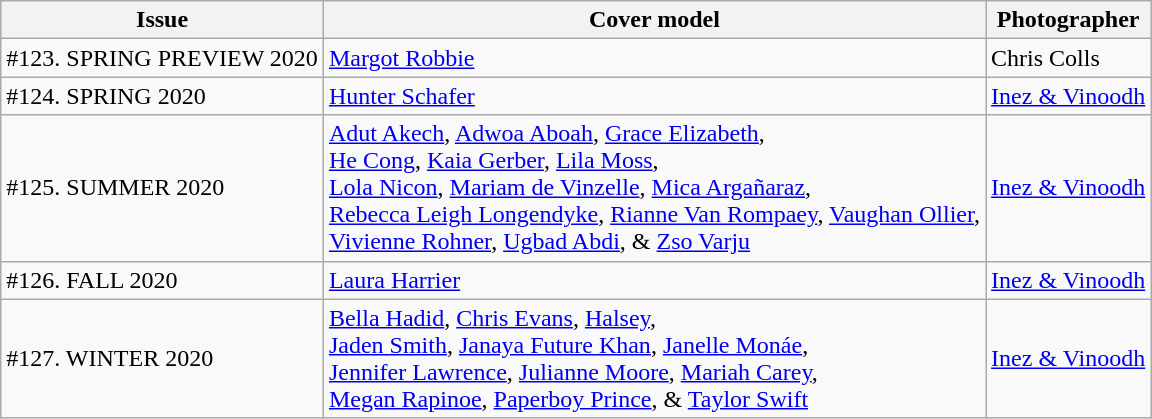<table class="sortable wikitable">
<tr>
<th>Issue</th>
<th>Cover model</th>
<th>Photographer</th>
</tr>
<tr>
<td>#123. SPRING PREVIEW 2020</td>
<td><a href='#'>Margot Robbie</a></td>
<td>Chris Colls</td>
</tr>
<tr>
<td>#124. SPRING 2020</td>
<td><a href='#'>Hunter Schafer</a></td>
<td><a href='#'>Inez & Vinoodh</a></td>
</tr>
<tr>
<td>#125. SUMMER 2020</td>
<td><a href='#'>Adut Akech</a>, <a href='#'>Adwoa Aboah</a>, <a href='#'>Grace Elizabeth</a>,<br><a href='#'>He Cong</a>,  <a href='#'>Kaia Gerber</a>, <a href='#'>Lila Moss</a>,<br><a href='#'>Lola Nicon</a>, <a href='#'>Mariam de Vinzelle</a>, <a href='#'>Mica Argañaraz</a>,<br><a href='#'>Rebecca Leigh Longendyke</a>, <a href='#'>Rianne Van Rompaey</a>, <a href='#'>Vaughan Ollier</a>,<br><a href='#'>Vivienne Rohner</a>, <a href='#'>Ugbad Abdi</a>, & <a href='#'>Zso Varju</a></td>
<td><a href='#'>Inez & Vinoodh</a></td>
</tr>
<tr>
<td>#126. FALL 2020</td>
<td><a href='#'>Laura Harrier</a></td>
<td><a href='#'>Inez & Vinoodh</a></td>
</tr>
<tr>
<td>#127. WINTER 2020</td>
<td><a href='#'>Bella Hadid</a>, <a href='#'>Chris Evans</a>, <a href='#'>Halsey</a>,<br><a href='#'>Jaden Smith</a>, <a href='#'>Janaya Future Khan</a>, <a href='#'>Janelle Monáe</a>,<br><a href='#'>Jennifer Lawrence</a>, <a href='#'>Julianne Moore</a>, <a href='#'>Mariah Carey</a>,<br><a href='#'>Megan Rapinoe</a>, <a href='#'>Paperboy Prince</a>, & <a href='#'>Taylor Swift</a></td>
<td><a href='#'>Inez & Vinoodh</a></td>
</tr>
</table>
